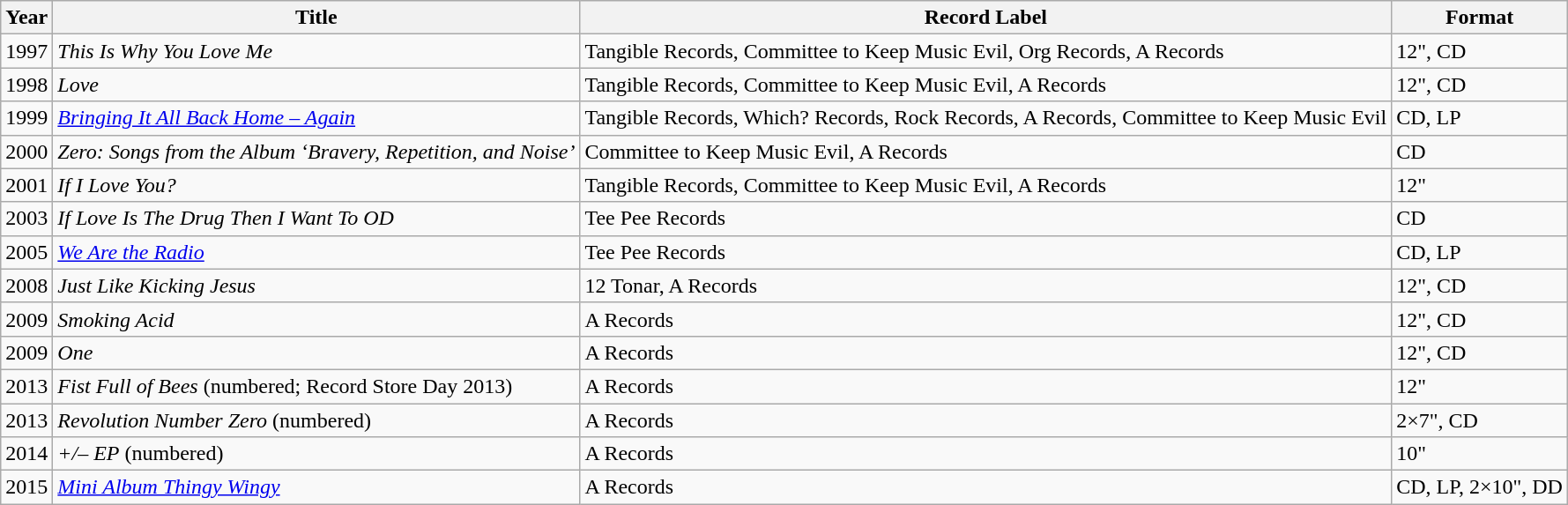<table class="wikitable">
<tr>
<th>Year</th>
<th>Title</th>
<th>Record Label</th>
<th>Format</th>
</tr>
<tr>
<td>1997</td>
<td align="left"><em>This Is Why You Love Me</em></td>
<td>Tangible Records, Committee to Keep Music Evil, Org Records, A Records</td>
<td>12", CD</td>
</tr>
<tr>
<td>1998</td>
<td align="left"><em>Love</em></td>
<td>Tangible Records, Committee to Keep Music Evil, A Records</td>
<td>12", CD</td>
</tr>
<tr>
<td>1999</td>
<td align="left"><em><a href='#'>Bringing It All Back Home – Again</a></em></td>
<td>Tangible Records, Which? Records, Rock Records, A Records, Committee to Keep Music Evil</td>
<td>CD, LP</td>
</tr>
<tr>
<td>2000</td>
<td align="left"><em>Zero: Songs from the Album ‘Bravery, Repetition, and Noise’</em></td>
<td>Committee to Keep Music Evil, A Records</td>
<td>CD</td>
</tr>
<tr>
<td>2001</td>
<td align="left"><em>If I Love You?</em></td>
<td>Tangible Records, Committee to Keep Music Evil, A Records</td>
<td>12"</td>
</tr>
<tr>
<td>2003</td>
<td align="left"><em>If Love Is The Drug Then I Want To OD</em></td>
<td>Tee Pee Records</td>
<td>CD</td>
</tr>
<tr>
<td>2005</td>
<td align="left"><em><a href='#'>We Are the Radio</a></em></td>
<td>Tee Pee Records</td>
<td>CD, LP</td>
</tr>
<tr>
<td>2008</td>
<td align="left"><em>Just Like Kicking Jesus</em></td>
<td>12 Tonar, A Records</td>
<td>12", CD</td>
</tr>
<tr>
<td>2009</td>
<td align="left"><em>Smoking Acid</em></td>
<td>A Records</td>
<td>12", CD</td>
</tr>
<tr>
<td>2009</td>
<td align="left"><em>One</em></td>
<td>A Records</td>
<td>12", CD</td>
</tr>
<tr>
<td>2013</td>
<td align="left"><em>Fist Full of Bees</em> (numbered; Record Store Day 2013)</td>
<td>A Records</td>
<td>12"</td>
</tr>
<tr>
<td>2013</td>
<td align="left"><em>Revolution Number Zero</em> (numbered)</td>
<td>A Records</td>
<td>2×7", CD</td>
</tr>
<tr>
<td>2014</td>
<td align="left"><em>+/– EP</em> (numbered)</td>
<td>A Records</td>
<td>10"</td>
</tr>
<tr>
<td>2015</td>
<td style="text-align:left"><em><a href='#'>Mini Album Thingy Wingy</a></em></td>
<td>A Records</td>
<td>CD, LP, 2×10", DD</td>
</tr>
</table>
